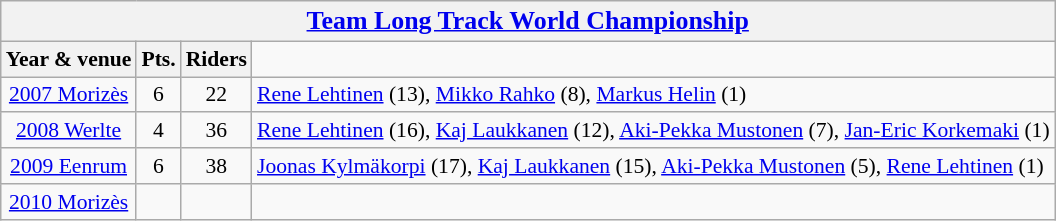<table class=wikitable style="font-size: 90%;">
<tr>
<th colspan=5><big><a href='#'>Team Long Track World Championship</a></big></th>
</tr>
<tr>
<th>Year & venue</th>
<th>Pts.</th>
<th>Riders</th>
</tr>
<tr align=center>
<td><a href='#'>2007 Morizès</a></td>
<td>6</td>
<td>22</td>
<td align=left><a href='#'>Rene Lehtinen</a> (13), <a href='#'>Mikko Rahko</a> (8), <a href='#'>Markus Helin</a> (1)</td>
</tr>
<tr align=center>
<td><a href='#'>2008 Werlte</a></td>
<td>4</td>
<td>36</td>
<td align=left><a href='#'>Rene Lehtinen</a> (16), <a href='#'>Kaj Laukkanen</a> (12), <a href='#'>Aki-Pekka Mustonen</a> (7), <a href='#'>Jan-Eric Korkemaki</a> (1)</td>
</tr>
<tr align=center>
<td><a href='#'>2009 Eenrum</a></td>
<td>6</td>
<td>38</td>
<td align=left><a href='#'>Joonas Kylmäkorpi</a> (17), <a href='#'>Kaj Laukkanen</a> (15), <a href='#'>Aki-Pekka Mustonen</a> (5), <a href='#'>Rene Lehtinen</a> (1)</td>
</tr>
<tr align=center>
<td><a href='#'>2010 Morizès</a></td>
<td></td>
<td></td>
<td align=left></td>
</tr>
</table>
